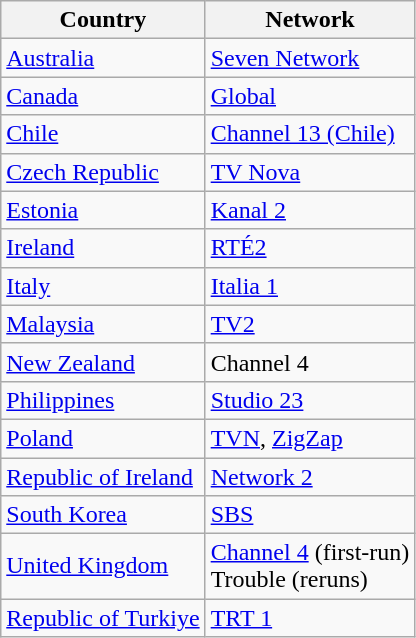<table class="wikitable">
<tr>
<th>Country</th>
<th>Network</th>
</tr>
<tr>
<td><a href='#'>Australia</a></td>
<td><a href='#'>Seven Network</a></td>
</tr>
<tr>
<td><a href='#'>Canada</a></td>
<td><a href='#'>Global</a></td>
</tr>
<tr>
<td><a href='#'>Chile</a></td>
<td><a href='#'>Channel 13 (Chile)</a></td>
</tr>
<tr>
<td><a href='#'>Czech Republic</a></td>
<td><a href='#'>TV Nova</a></td>
</tr>
<tr>
<td><a href='#'>Estonia</a></td>
<td><a href='#'>Kanal 2</a></td>
</tr>
<tr>
<td><a href='#'>Ireland</a></td>
<td><a href='#'>RTÉ2</a></td>
</tr>
<tr>
<td><a href='#'>Italy</a></td>
<td><a href='#'>Italia 1</a></td>
</tr>
<tr>
<td><a href='#'>Malaysia</a></td>
<td><a href='#'>TV2</a></td>
</tr>
<tr>
<td><a href='#'>New Zealand</a></td>
<td>Channel 4</td>
</tr>
<tr>
<td><a href='#'>Philippines</a></td>
<td><a href='#'>Studio 23</a></td>
</tr>
<tr>
<td><a href='#'>Poland</a></td>
<td><a href='#'>TVN</a>, <a href='#'>ZigZap</a></td>
</tr>
<tr>
<td><a href='#'>Republic of Ireland</a></td>
<td><a href='#'>Network 2</a></td>
</tr>
<tr>
<td><a href='#'>South Korea</a></td>
<td><a href='#'>SBS</a></td>
</tr>
<tr>
<td><a href='#'>United Kingdom</a></td>
<td><a href='#'>Channel 4</a> (first-run)<br>Trouble (reruns)</td>
</tr>
<tr>
<td><a href='#'>Republic of Turkiye</a></td>
<td><a href='#'>TRT 1</a></td>
</tr>
</table>
